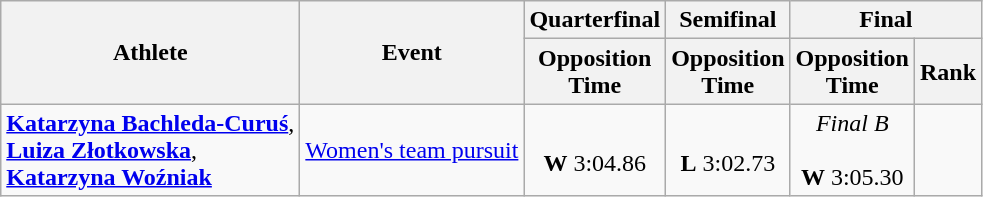<table class="wikitable">
<tr>
<th rowspan="2">Athlete</th>
<th rowspan="2">Event</th>
<th>Quarterfinal</th>
<th>Semifinal</th>
<th colspan="2">Final</th>
</tr>
<tr>
<th>Opposition <br> Time</th>
<th>Opposition <br> Time</th>
<th>Opposition <br> Time</th>
<th>Rank</th>
</tr>
<tr>
<td><strong><a href='#'>Katarzyna Bachleda-Curuś</a></strong>,<br><strong><a href='#'>Luiza Złotkowska</a></strong>,<br><strong><a href='#'>Katarzyna Woźniak</a></strong></td>
<td><a href='#'>Women's team pursuit</a></td>
<td align="center"> <br><strong>W</strong> 3:04.86</td>
<td align="center"> <br><strong>L</strong> 3:02.73</td>
<td align="center"><em>Final B</em> <br> <br><strong>W</strong> 3:05.30</td>
<td align="center"></td>
</tr>
</table>
